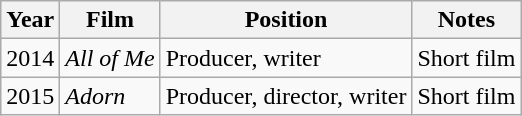<table class="wikitable">
<tr>
<th>Year</th>
<th>Film</th>
<th>Position</th>
<th>Notes</th>
</tr>
<tr>
<td>2014</td>
<td><em>All of Me</em></td>
<td>Producer, writer</td>
<td>Short film</td>
</tr>
<tr>
<td>2015</td>
<td><em>Adorn</em></td>
<td>Producer, director, writer</td>
<td>Short film</td>
</tr>
</table>
